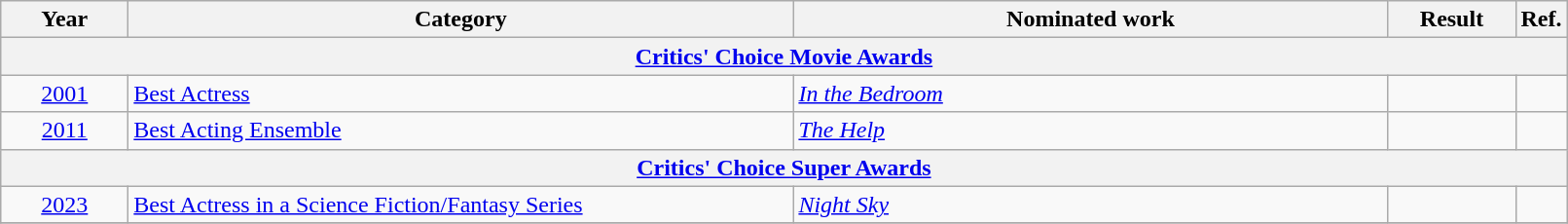<table class=wikitable>
<tr>
<th scope="col" style="width:5em;">Year</th>
<th scope="col" style="width:28em;">Category</th>
<th scope="col" style="width:25em;">Nominated work</th>
<th scope="col" style="width:5em;">Result</th>
<th>Ref.</th>
</tr>
<tr>
<th colspan=5><a href='#'>Critics' Choice Movie Awards</a></th>
</tr>
<tr>
<td style="text-align:center;"><a href='#'>2001</a></td>
<td><a href='#'>Best Actress</a></td>
<td><em><a href='#'>In the Bedroom</a></em></td>
<td></td>
</tr>
<tr>
<td style="text-align:center;"><a href='#'>2011</a></td>
<td><a href='#'>Best Acting Ensemble</a></td>
<td><em><a href='#'>The Help</a></em></td>
<td></td>
<td></td>
</tr>
<tr>
<th colspan=5><a href='#'>Critics' Choice Super Awards</a></th>
</tr>
<tr>
<td style="text-align:center;"><a href='#'>2023</a></td>
<td><a href='#'>Best Actress in a Science Fiction/Fantasy Series</a></td>
<td><em><a href='#'>Night Sky</a></em></td>
<td></td>
<td></td>
</tr>
<tr>
</tr>
</table>
